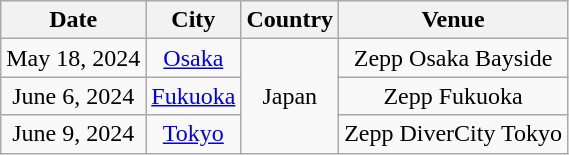<table class="wikitable plainrowheaders" style="text-align:center;">
<tr>
<th scope="col">Date</th>
<th scope="col">City</th>
<th scope="col">Country</th>
<th scope="col">Venue</th>
</tr>
<tr>
<td>May 18, 2024</td>
<td><a href='#'>Osaka</a></td>
<td rowspan="3">Japan</td>
<td>Zepp Osaka Bayside</td>
</tr>
<tr>
<td>June 6, 2024</td>
<td><a href='#'>Fukuoka</a></td>
<td>Zepp Fukuoka</td>
</tr>
<tr>
<td>June 9, 2024</td>
<td><a href='#'>Tokyo</a></td>
<td>Zepp DiverCity Tokyo</td>
</tr>
</table>
